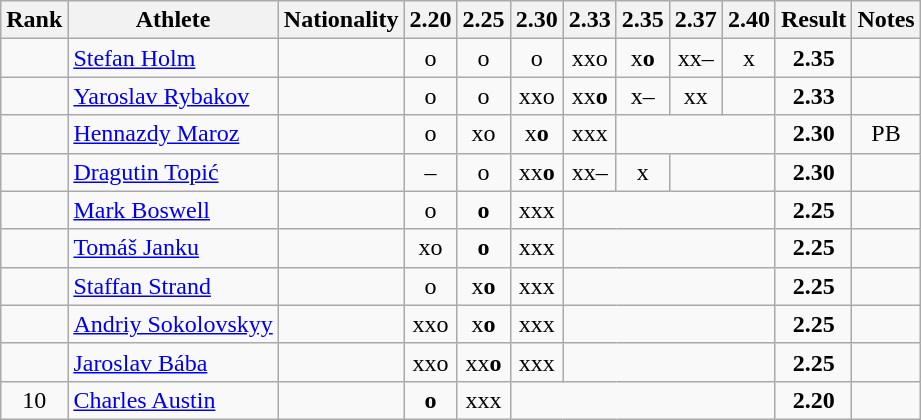<table class="wikitable" style="text-align:center">
<tr>
<th>Rank</th>
<th>Athlete</th>
<th>Nationality</th>
<th>2.20</th>
<th>2.25</th>
<th>2.30</th>
<th>2.33</th>
<th>2.35</th>
<th>2.37</th>
<th>2.40</th>
<th>Result</th>
<th>Notes</th>
</tr>
<tr>
<td></td>
<td align="left"><a href='#'>Stefan Holm</a></td>
<td align=left></td>
<td>o</td>
<td>o</td>
<td>o</td>
<td>xxo</td>
<td>x<strong>o</strong></td>
<td>xx–</td>
<td>x</td>
<td><strong>2.35</strong></td>
<td></td>
</tr>
<tr>
<td></td>
<td align="left"><a href='#'>Yaroslav Rybakov</a></td>
<td align=left></td>
<td>o</td>
<td>o</td>
<td>xxo</td>
<td>xx<strong>o</strong></td>
<td>x–</td>
<td>xx</td>
<td></td>
<td><strong>2.33</strong></td>
<td></td>
</tr>
<tr>
<td></td>
<td align="left"><a href='#'>Hennazdy Maroz</a></td>
<td align=left></td>
<td>o</td>
<td>xo</td>
<td>x<strong>o</strong></td>
<td>xxx</td>
<td colspan=3></td>
<td><strong>2.30</strong></td>
<td>PB</td>
</tr>
<tr>
<td></td>
<td align="left"><a href='#'>Dragutin Topić</a></td>
<td align=left></td>
<td>–</td>
<td>o</td>
<td>xx<strong>o</strong></td>
<td>xx–</td>
<td>x</td>
<td colspan=2></td>
<td><strong>2.30</strong></td>
<td></td>
</tr>
<tr>
<td></td>
<td align="left"><a href='#'>Mark Boswell</a></td>
<td align=left></td>
<td>o</td>
<td><strong>o</strong></td>
<td>xxx</td>
<td colspan=4></td>
<td><strong>2.25</strong></td>
<td></td>
</tr>
<tr>
<td></td>
<td align="left"><a href='#'>Tomáš Janku</a></td>
<td align=left></td>
<td>xo</td>
<td><strong>o</strong></td>
<td>xxx</td>
<td colspan=4></td>
<td><strong>2.25</strong></td>
<td></td>
</tr>
<tr>
<td></td>
<td align="left"><a href='#'>Staffan Strand</a></td>
<td align=left></td>
<td>o</td>
<td>x<strong>o</strong></td>
<td>xxx</td>
<td colspan=4></td>
<td><strong>2.25</strong></td>
<td></td>
</tr>
<tr>
<td></td>
<td align="left"><a href='#'>Andriy Sokolovskyy</a></td>
<td align=left></td>
<td>xxo</td>
<td>x<strong>o</strong></td>
<td>xxx</td>
<td colspan=4></td>
<td><strong>2.25</strong></td>
<td></td>
</tr>
<tr>
<td></td>
<td align="left"><a href='#'>Jaroslav Bába</a></td>
<td align=left></td>
<td>xxo</td>
<td>xx<strong>o</strong></td>
<td>xxx</td>
<td colspan=4></td>
<td><strong>2.25</strong></td>
<td></td>
</tr>
<tr>
<td>10</td>
<td align="left"><a href='#'>Charles Austin</a></td>
<td align=left></td>
<td><strong>o</strong></td>
<td>xxx</td>
<td colspan=5></td>
<td><strong>2.20</strong></td>
<td></td>
</tr>
</table>
